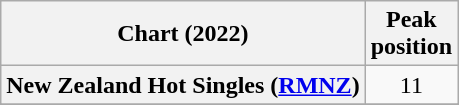<table class="wikitable sortable plainrowheaders" style="text-align:center">
<tr>
<th scope="col">Chart (2022)</th>
<th scope="col">Peak<br>position</th>
</tr>
<tr>
<th scope="row">New Zealand Hot Singles (<a href='#'>RMNZ</a>)</th>
<td>11</td>
</tr>
<tr>
</tr>
<tr>
</tr>
</table>
